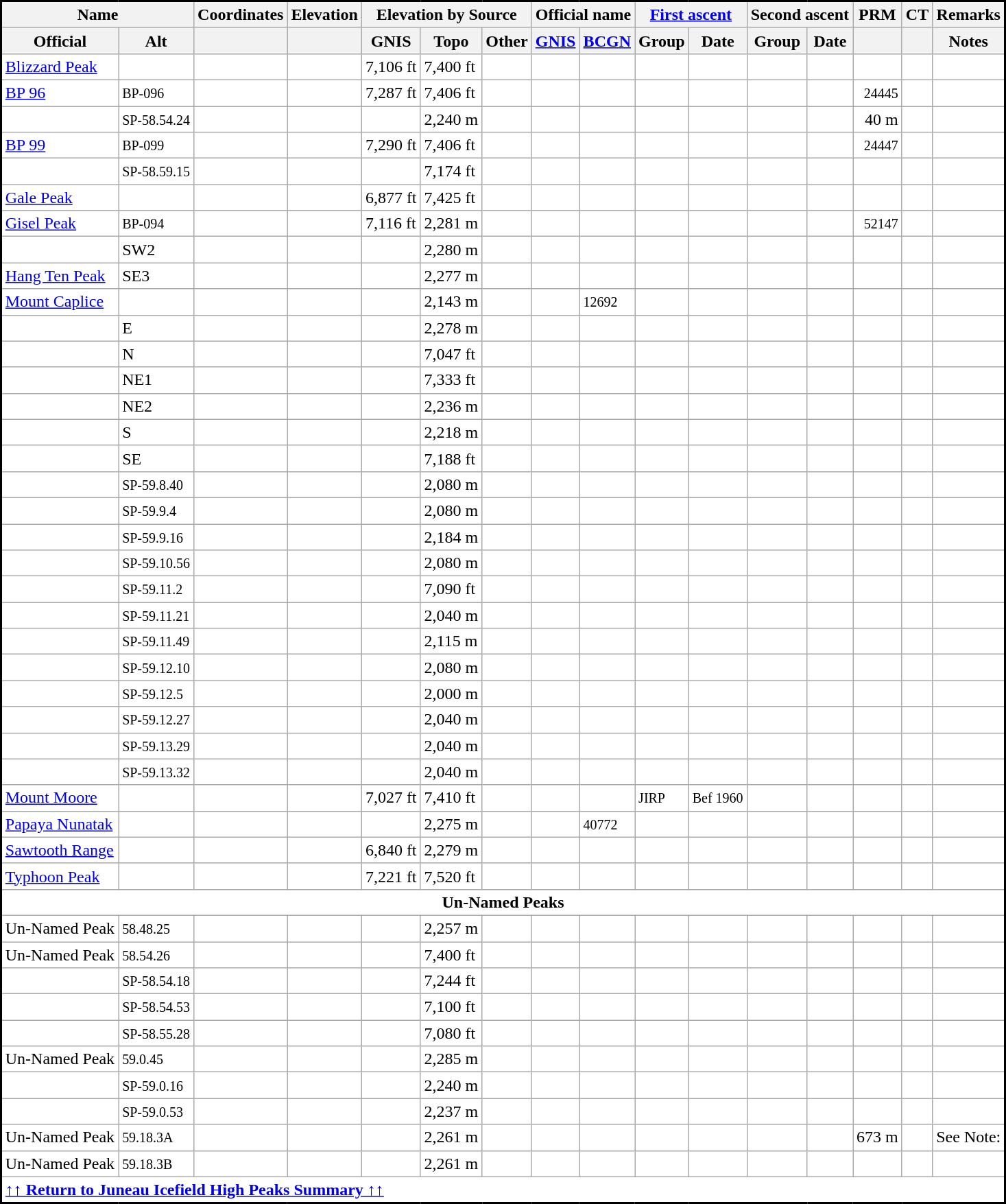<table class="wikitable" style="border:2px solid black; background: white; color: black">
<tr>
<th colspan="2">Name</th>
<th>Coordinates</th>
<th>Elevation</th>
<th colspan="3">Elevation by Source</th>
<th colspan="2">Official name</th>
<th colspan="2"><a href='#'>First ascent</a></th>
<th colspan="2">Second ascent</th>
<th>PRM</th>
<th>CT </th>
<th>Remarks</th>
</tr>
<tr>
<th>Official</th>
<th>Alt</th>
<th></th>
<th></th>
<th>GNIS</th>
<th>Topo</th>
<th>Other</th>
<th><a href='#'>GNIS</a></th>
<th><a href='#'>BCGN</a></th>
<th>Group</th>
<th>Date</th>
<th>Group</th>
<th>Date</th>
<th></th>
<th></th>
<th>Notes</th>
</tr>
<tr>
<td><a href='#'>Blizzard Peak</a></td>
<td></td>
<td><small></small></td>
<td style="text-align:right;"></td>
<td>7,106 ft</td>
<td>7,400 ft</td>
<td></td>
<td><small></small></td>
<td></td>
<td></td>
<td></td>
<td></td>
<td></td>
<td></td>
<td></td>
<td></td>
</tr>
<tr>
<td><a href='#'>BP 96</a></td>
<td><small>BP-096</small></td>
<td><small></small></td>
<td style="text-align:right;"></td>
<td>7,287 ft</td>
<td>7,406 ft</td>
<td></td>
<td><small></small></td>
<td></td>
<td></td>
<td></td>
<td></td>
<td></td>
<td style="text-align:right;"><small>24445</small></td>
<td></td>
<td></td>
</tr>
<tr>
<td></td>
<td><small>SP-58.54.24</small></td>
<td><small></small></td>
<td style="text-align:right;"></td>
<td></td>
<td>2,240 m</td>
<td></td>
<td></td>
<td></td>
<td></td>
<td></td>
<td></td>
<td></td>
<td style="text-align:right;">40 m</td>
<td></td>
<td></td>
</tr>
<tr>
<td><a href='#'>BP 99</a></td>
<td><small>BP-099 </small></td>
<td><small></small></td>
<td style="text-align:right;"></td>
<td>7,290 ft</td>
<td>7,406 ft</td>
<td></td>
<td><small></small></td>
<td></td>
<td></td>
<td></td>
<td></td>
<td></td>
<td style="text-align:right;"><small>24447</small></td>
<td></td>
<td></td>
</tr>
<tr>
<td></td>
<td><small>SP-58.59.15</small></td>
<td><small></small></td>
<td style="text-align:right;"></td>
<td></td>
<td>7,174 ft</td>
<td></td>
<td></td>
<td></td>
<td></td>
<td></td>
<td></td>
<td></td>
<td></td>
<td></td>
<td></td>
</tr>
<tr>
<td><a href='#'>Gale Peak</a></td>
<td></td>
<td><small></small></td>
<td style="text-align:right;"></td>
<td>6,877 ft</td>
<td>7,425 ft</td>
<td></td>
<td><small></small></td>
<td></td>
<td></td>
<td></td>
<td></td>
<td></td>
<td></td>
<td></td>
<td></td>
</tr>
<tr>
<td><a href='#'>Gisel Peak</a></td>
<td><small>BP-094</small></td>
<td><small></small></td>
<td style="text-align:right;"></td>
<td>7,116 ft</td>
<td>2,281 m</td>
<td></td>
<td><small></small></td>
<td></td>
<td></td>
<td></td>
<td></td>
<td></td>
<td style="text-align:right;"><small>52147</small></td>
<td></td>
<td></td>
</tr>
<tr>
<td></td>
<td>SW2</td>
<td><small></small></td>
<td style="text-align:right;"></td>
<td></td>
<td>2,280 m</td>
<td></td>
<td></td>
<td></td>
<td></td>
<td></td>
<td></td>
<td></td>
<td></td>
<td></td>
<td></td>
</tr>
<tr>
<td><a href='#'>Hang Ten Peak</a></td>
<td>SE3</td>
<td><small></small></td>
<td style="text-align:right;"></td>
<td></td>
<td>2,277 m</td>
<td></td>
<td></td>
<td></td>
<td></td>
<td></td>
<td></td>
<td></td>
<td></td>
<td></td>
<td></td>
</tr>
<tr>
<td><a href='#'>Mount Caplice</a></td>
<td></td>
<td><small></small></td>
<td style="text-align:right;"></td>
<td></td>
<td>2,143 m</td>
<td></td>
<td></td>
<td><small>12692</small></td>
<td></td>
<td></td>
<td></td>
<td></td>
<td></td>
<td></td>
<td></td>
</tr>
<tr>
<td></td>
<td>E</td>
<td><small></small></td>
<td style="text-align:right;"></td>
<td></td>
<td>2,278 m</td>
<td></td>
<td></td>
<td></td>
<td></td>
<td></td>
<td></td>
<td></td>
<td></td>
<td></td>
<td></td>
</tr>
<tr>
<td></td>
<td>N</td>
<td><small></small></td>
<td style="text-align:right;"></td>
<td></td>
<td>7,047 ft</td>
<td></td>
<td></td>
<td></td>
<td></td>
<td></td>
<td></td>
<td></td>
<td></td>
<td></td>
<td></td>
</tr>
<tr>
<td></td>
<td>NE1</td>
<td><small></small></td>
<td style="text-align:right;"></td>
<td></td>
<td>7,333 ft</td>
<td></td>
<td></td>
<td></td>
<td></td>
<td></td>
<td></td>
<td></td>
<td></td>
<td></td>
<td></td>
</tr>
<tr>
<td></td>
<td>NE2</td>
<td><small></small></td>
<td style="text-align:right;"></td>
<td></td>
<td>2,236 m</td>
<td></td>
<td></td>
<td></td>
<td></td>
<td></td>
<td></td>
<td></td>
<td></td>
<td></td>
<td></td>
</tr>
<tr>
<td></td>
<td>S</td>
<td><small></small></td>
<td style="text-align:right;"></td>
<td></td>
<td>2,218 m</td>
<td></td>
<td></td>
<td></td>
<td></td>
<td></td>
<td></td>
<td></td>
<td></td>
<td></td>
<td></td>
</tr>
<tr>
<td></td>
<td>SE</td>
<td><small></small></td>
<td style="text-align:right;"></td>
<td></td>
<td>7,188 ft</td>
<td></td>
<td></td>
<td></td>
<td></td>
<td></td>
<td></td>
<td></td>
<td></td>
<td></td>
<td></td>
</tr>
<tr>
<td></td>
<td><small>SP-59.8.40</small></td>
<td><small></small></td>
<td style="text-align:right;"></td>
<td></td>
<td>2,080 m</td>
<td></td>
<td></td>
<td></td>
<td></td>
<td></td>
<td></td>
<td></td>
<td></td>
<td></td>
<td></td>
</tr>
<tr>
<td></td>
<td><small>SP-59.9.4 </small></td>
<td><small></small></td>
<td style="text-align:right;"></td>
<td></td>
<td>2,080 m</td>
<td></td>
<td></td>
<td></td>
<td></td>
<td></td>
<td></td>
<td></td>
<td></td>
<td></td>
<td></td>
</tr>
<tr>
<td></td>
<td><small>SP-59.9.16 </small></td>
<td><small></small></td>
<td style="text-align:right;"></td>
<td></td>
<td>2,184 m</td>
<td></td>
<td></td>
<td></td>
<td></td>
<td></td>
<td></td>
<td></td>
<td></td>
<td></td>
<td></td>
</tr>
<tr>
<td></td>
<td><small>SP-59.10.56</small></td>
<td><small></small></td>
<td style="text-align:right;"></td>
<td></td>
<td>2,080 m</td>
<td></td>
<td></td>
<td></td>
<td></td>
<td></td>
<td></td>
<td></td>
<td></td>
<td></td>
<td></td>
</tr>
<tr>
<td></td>
<td><small>SP-59.11.2 </small></td>
<td><small></small></td>
<td style="text-align:right;"></td>
<td></td>
<td>7,090 ft</td>
<td></td>
<td></td>
<td></td>
<td></td>
<td></td>
<td></td>
<td></td>
<td></td>
<td></td>
<td></td>
</tr>
<tr>
<td></td>
<td><small>SP-59.11.21</small></td>
<td><small></small></td>
<td style="text-align:right;"></td>
<td></td>
<td>2,040 m</td>
<td></td>
<td></td>
<td></td>
<td></td>
<td></td>
<td></td>
<td></td>
<td></td>
<td></td>
<td></td>
</tr>
<tr>
<td></td>
<td><small>SP-59.11.49</small></td>
<td><small></small></td>
<td style="text-align:right;"></td>
<td></td>
<td>2,115 m</td>
<td></td>
<td></td>
<td></td>
<td></td>
<td></td>
<td></td>
<td></td>
<td></td>
<td></td>
<td></td>
</tr>
<tr>
<td></td>
<td><small>SP-59.12.10 </small></td>
<td><small></small></td>
<td style="text-align:right;"></td>
<td></td>
<td>2,080 m</td>
<td></td>
<td></td>
<td></td>
<td></td>
<td></td>
<td></td>
<td></td>
<td></td>
<td></td>
<td></td>
</tr>
<tr>
<td></td>
<td><small>SP-59.12.5 </small></td>
<td><small></small></td>
<td style="text-align:right;"></td>
<td></td>
<td>2,000 m</td>
<td></td>
<td></td>
<td></td>
<td></td>
<td></td>
<td></td>
<td></td>
<td></td>
<td></td>
<td></td>
</tr>
<tr>
<td></td>
<td><small>SP-59.12.27</small></td>
<td><small></small></td>
<td style="text-align:right;"></td>
<td></td>
<td>2,040 m</td>
<td></td>
<td></td>
<td></td>
<td></td>
<td></td>
<td></td>
<td></td>
<td></td>
<td></td>
<td></td>
</tr>
<tr>
<td></td>
<td><small>SP-59.13.29</small></td>
<td><small></small></td>
<td style="text-align:right;"></td>
<td></td>
<td>2,040 m</td>
<td></td>
<td></td>
<td></td>
<td></td>
<td></td>
<td></td>
<td></td>
<td></td>
<td></td>
<td></td>
</tr>
<tr>
<td></td>
<td><small>SP-59.13.32 </small></td>
<td><small></small></td>
<td style="text-align:right;"></td>
<td></td>
<td>2,040 m</td>
<td></td>
<td></td>
<td></td>
<td></td>
<td></td>
<td></td>
<td></td>
<td></td>
<td></td>
<td></td>
</tr>
<tr>
<td><a href='#'>Mount Moore</a></td>
<td></td>
<td><small></small></td>
<td style="text-align:right;"></td>
<td>7,027 ft</td>
<td>7,410 ft</td>
<td></td>
<td><small></small></td>
<td></td>
<td><small>JIRP</small></td>
<td><small>Bef 1960</small></td>
<td></td>
<td></td>
<td></td>
<td></td>
<td></td>
</tr>
<tr>
<td> <a href='#'>Papaya Nunatak</a></td>
<td></td>
<td><small></small></td>
<td style="text-align:right;"></td>
<td></td>
<td>2,275 m</td>
<td></td>
<td></td>
<td><small>40772 </small></td>
<td></td>
<td></td>
<td></td>
<td></td>
<td></td>
<td></td>
<td></td>
</tr>
<tr>
<td><a href='#'>Sawtooth Range</a></td>
<td></td>
<td><small></small></td>
<td style="text-align:right;"></td>
<td>6,840 ft</td>
<td>2,279 m</td>
<td></td>
<td><small></small></td>
<td></td>
<td></td>
<td></td>
<td></td>
<td></td>
<td></td>
<td></td>
<td></td>
</tr>
<tr>
<td><a href='#'>Typhoon Peak</a></td>
<td></td>
<td><small></small></td>
<td style="text-align:right;"></td>
<td>7,221 ft</td>
<td>7,520 ft</td>
<td></td>
<td><small></small></td>
<td></td>
<td></td>
<td></td>
<td></td>
<td></td>
<td></td>
<td></td>
<td></td>
</tr>
<tr>
<td colspan="16" style="text-align:center;"><strong>Un-Named Peaks</strong></td>
</tr>
<tr>
<td>Un-Named Peak</td>
<td><small>58.48.25 </small></td>
<td><small></small></td>
<td style="text-align:right;"></td>
<td></td>
<td>2,257 m</td>
<td></td>
<td></td>
<td></td>
<td></td>
<td></td>
<td></td>
<td></td>
<td></td>
<td></td>
<td></td>
</tr>
<tr>
<td> Un-Named Peak</td>
<td><small>58.54.26 </small></td>
<td><small></small></td>
<td style="text-align:right;"></td>
<td></td>
<td>7,400 ft</td>
<td></td>
<td></td>
<td></td>
<td></td>
<td></td>
<td></td>
<td></td>
<td></td>
<td></td>
<td></td>
</tr>
<tr>
<td></td>
<td><small>SP-58.54.18</small></td>
<td><small></small></td>
<td style="text-align:right;"></td>
<td></td>
<td>7,244 ft</td>
<td></td>
<td></td>
<td></td>
<td></td>
<td></td>
<td></td>
<td></td>
<td></td>
<td></td>
<td></td>
</tr>
<tr>
<td></td>
<td><small>SP-58.54.53</small></td>
<td><small></small></td>
<td style="text-align:right;"></td>
<td></td>
<td>7,100 ft</td>
<td></td>
<td></td>
<td></td>
<td></td>
<td></td>
<td></td>
<td></td>
<td></td>
<td></td>
<td></td>
</tr>
<tr>
<td></td>
<td><small>SP-58.55.28 </small></td>
<td><small></small></td>
<td style="text-align:right;"></td>
<td></td>
<td>7,080 ft</td>
<td></td>
<td></td>
<td></td>
<td></td>
<td></td>
<td></td>
<td></td>
<td></td>
<td></td>
<td></td>
</tr>
<tr>
<td> Un-Named Peak</td>
<td><small>59.0.45 </small></td>
<td><small></small></td>
<td style="text-align:right;"></td>
<td></td>
<td>2,285 m</td>
<td></td>
<td></td>
<td></td>
<td></td>
<td></td>
<td></td>
<td></td>
<td></td>
<td></td>
<td></td>
</tr>
<tr>
<td></td>
<td><small>SP-59.0.16 </small></td>
<td><small></small></td>
<td style="text-align:right;"></td>
<td></td>
<td>2,240 m</td>
<td></td>
<td></td>
<td></td>
<td></td>
<td></td>
<td></td>
<td></td>
<td></td>
<td></td>
<td></td>
</tr>
<tr>
<td></td>
<td><small>SP-59.0.53</small></td>
<td><small></small></td>
<td style="text-align:right;"></td>
<td></td>
<td>2,237 m</td>
<td></td>
<td></td>
<td></td>
<td></td>
<td></td>
<td></td>
<td></td>
<td></td>
<td></td>
<td></td>
</tr>
<tr>
<td>Un-Named Peak</td>
<td><small>59.18.3A </small></td>
<td><small></small></td>
<td style="text-align:right;"></td>
<td></td>
<td>2,261 m</td>
<td></td>
<td></td>
<td></td>
<td></td>
<td></td>
<td></td>
<td></td>
<td style="text-align:right;">673 m</td>
<td></td>
<td>See Note:</td>
</tr>
<tr>
<td>Un-Named Peak</td>
<td><small>59.18.3B</small></td>
<td><small></small></td>
<td style="text-align:right;"></td>
<td></td>
<td>2,261 m</td>
<td></td>
<td></td>
<td></td>
<td></td>
<td></td>
<td></td>
<td></td>
<td></td>
<td></td>
<td></td>
</tr>
<tr>
<td colspan="16"><a href='#'><strong>↑↑ Return to Juneau Icefield High Peaks Summary ↑↑</strong></a></td>
</tr>
<tr>
</tr>
</table>
